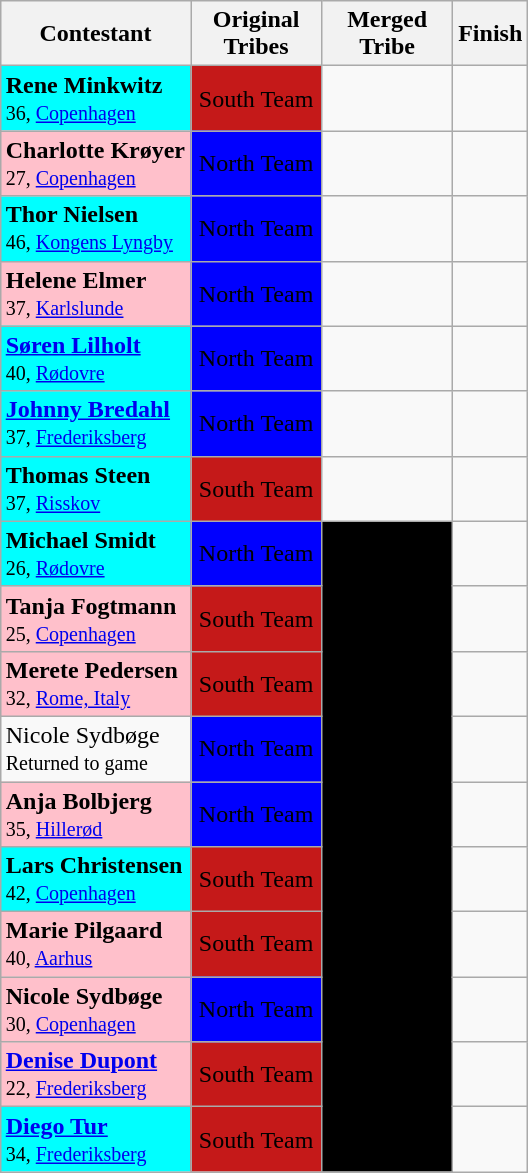<table class="wikitable" style="margin:auto; text-align:center">
<tr>
<th>Contestant</th>
<th width=80>Original<br>Tribes</th>
<th width=80>Merged<br>Tribe</th>
<th>Finish</th>
</tr>
<tr>
<td align="left" bgcolor="cyan"><strong>Rene Minkwitz</strong><br><small>36, <a href='#'>Copenhagen</a></small></td>
<td bgcolor="#C51919" align=center>South Team</td>
<td></td>
<td></td>
</tr>
<tr>
<td align="left" bgcolor="pink"><strong>Charlotte Krøyer</strong><br><small>27, <a href='#'>Copenhagen</a></small></td>
<td bgcolor="blue" align=center>North Team</td>
<td></td>
<td></td>
</tr>
<tr>
<td align="left" bgcolor="cyan"><strong>Thor Nielsen</strong><br><small>46, <a href='#'>Kongens Lyngby</a></small></td>
<td bgcolor="blue" align=center>North Team</td>
<td></td>
<td></td>
</tr>
<tr>
<td align="left" bgcolor="pink"><strong>Helene Elmer</strong><br><small>37, <a href='#'>Karlslunde</a></small></td>
<td bgcolor="blue" align=center>North Team</td>
<td></td>
<td></td>
</tr>
<tr>
<td align="left" bgcolor="cyan"><strong><a href='#'>Søren Lilholt</a></strong><br><small>40, <a href='#'>Rødovre</a></small></td>
<td bgcolor="blue" align=center>North Team</td>
<td></td>
<td></td>
</tr>
<tr>
<td align="left" bgcolor="cyan"><strong><a href='#'>Johnny Bredahl</a></strong><br><small>37, <a href='#'>Frederiksberg</a></small></td>
<td bgcolor="blue" align=center>North Team</td>
<td></td>
<td></td>
</tr>
<tr>
<td align="left" bgcolor="cyan"><strong>Thomas Steen</strong><br><small>37, <a href='#'>Risskov</a></small></td>
<td bgcolor="#C51919" align=center>South Team</td>
<td></td>
<td></td>
</tr>
<tr>
<td align="left" bgcolor="cyan"><strong>Michael Smidt</strong><br><small>26, <a href='#'>Rødovre</a></small></td>
<td bgcolor="blue" align=center>North Team</td>
<td bgcolor="#000000" align=center rowspan=10><span> Robinson</span></td>
<td></td>
</tr>
<tr>
<td align="left" bgcolor="pink"><strong>Tanja Fogtmann</strong><br><small>25, <a href='#'>Copenhagen</a></small></td>
<td bgcolor="#C51919" align=center>South Team</td>
<td></td>
</tr>
<tr>
<td align="left" bgcolor="pink"><strong>Merete Pedersen</strong><br><small>32, <a href='#'>Rome, Italy</a></small></td>
<td bgcolor="#C51919" align=center>South Team</td>
<td></td>
</tr>
<tr>
<td align="left">Nicole Sydbøge<br><small>Returned to game</small></td>
<td bgcolor="blue" align=center>North Team</td>
<td></td>
</tr>
<tr>
<td align="left" bgcolor="pink"><strong>Anja Bolbjerg</strong><br><small>35, <a href='#'>Hillerød</a></small></td>
<td bgcolor="blue" align=center>North Team</td>
<td></td>
</tr>
<tr>
<td align="left" bgcolor="cyan"><strong>Lars Christensen</strong><br><small>42, <a href='#'>Copenhagen</a></small></td>
<td bgcolor="#C51919" align=center>South Team</td>
<td></td>
</tr>
<tr>
<td align="left" bgcolor="pink"><strong>Marie Pilgaard</strong><br><small>40, <a href='#'>Aarhus</a></small></td>
<td bgcolor="#C51919" align=center>South Team</td>
<td></td>
</tr>
<tr>
<td align="left" bgcolor="pink"><strong>Nicole Sydbøge</strong><br><small>30, <a href='#'>Copenhagen</a></small></td>
<td bgcolor="blue" align=center>North Team</td>
<td></td>
</tr>
<tr>
<td align="left" bgcolor="pink"><strong><a href='#'>Denise Dupont</a></strong><br><small>22, <a href='#'>Frederiksberg</a></small></td>
<td bgcolor="#C51919" align=center>South Team</td>
<td></td>
</tr>
<tr>
<td align="left" bgcolor="cyan"><strong><a href='#'>Diego Tur</a></strong><br><small>34, <a href='#'>Frederiksberg</a></small></td>
<td bgcolor="#C51919" align=center>South Team</td>
<td></td>
</tr>
</table>
